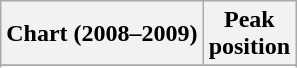<table class="wikitable sortable plainrowheaders">
<tr>
<th scope="col">Chart (2008–2009)</th>
<th scope="col">Peak<br>position</th>
</tr>
<tr>
</tr>
<tr>
</tr>
<tr>
</tr>
<tr>
</tr>
<tr>
</tr>
<tr>
</tr>
</table>
